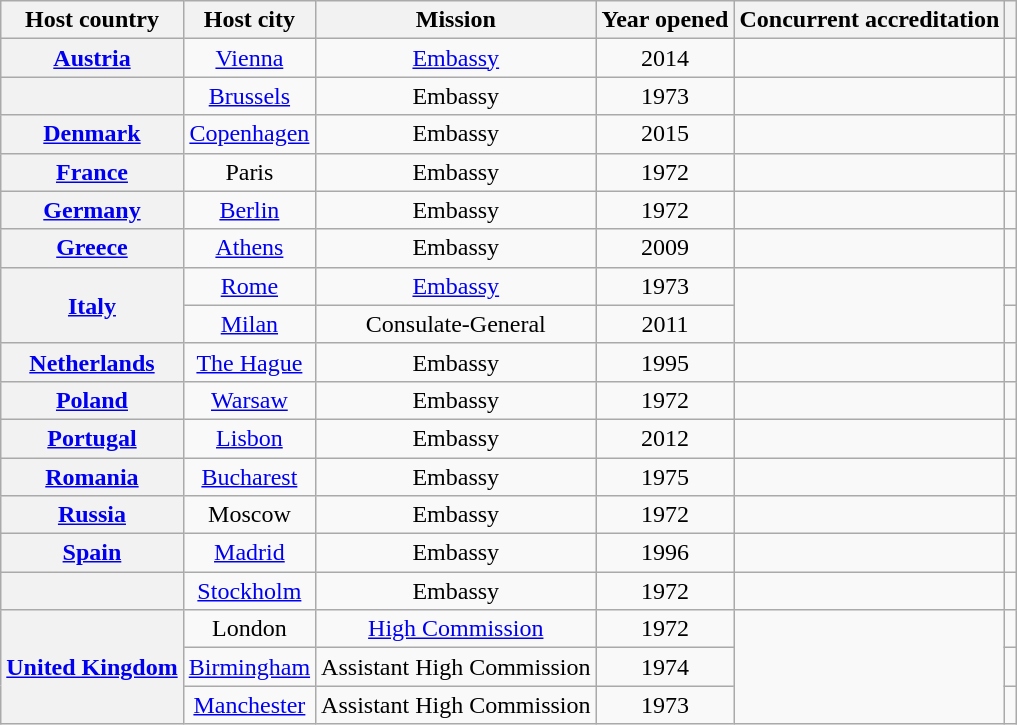<table class="wikitable plainrowheaders" style="text-align:center;">
<tr>
<th scope="col">Host country</th>
<th scope="col">Host city</th>
<th scope="col">Mission</th>
<th scope="col">Year opened</th>
<th scope="col">Concurrent accreditation</th>
<th scope="col"></th>
</tr>
<tr>
<th scope="row"> <a href='#'>Austria</a></th>
<td><a href='#'>Vienna</a></td>
<td><a href='#'>Embassy</a></td>
<td>2014</td>
<td></td>
<td></td>
</tr>
<tr>
<th scope="row"></th>
<td><a href='#'>Brussels</a></td>
<td>Embassy</td>
<td>1973</td>
<td></td>
<td></td>
</tr>
<tr>
<th scope="row"> <a href='#'>Denmark</a></th>
<td><a href='#'>Copenhagen</a></td>
<td>Embassy</td>
<td>2015</td>
<td></td>
<td></td>
</tr>
<tr>
<th scope="row"> <a href='#'>France</a></th>
<td>Paris</td>
<td>Embassy</td>
<td>1972</td>
<td></td>
<td></td>
</tr>
<tr>
<th scope="row"> <a href='#'>Germany</a></th>
<td><a href='#'>Berlin</a></td>
<td>Embassy</td>
<td>1972</td>
<td></td>
<td></td>
</tr>
<tr>
<th scope="row"> <a href='#'>Greece</a></th>
<td><a href='#'>Athens</a></td>
<td>Embassy</td>
<td>2009</td>
<td></td>
<td></td>
</tr>
<tr>
<th scope="row" rowspan="2"> <a href='#'>Italy</a></th>
<td><a href='#'>Rome</a></td>
<td><a href='#'>Embassy</a></td>
<td>1973</td>
<td rowspan="2"></td>
<td></td>
</tr>
<tr>
<td><a href='#'>Milan</a></td>
<td>Consulate-General</td>
<td>2011</td>
<td></td>
</tr>
<tr>
<th scope="row"> <a href='#'>Netherlands</a></th>
<td><a href='#'>The Hague</a></td>
<td>Embassy</td>
<td>1995</td>
<td></td>
<td></td>
</tr>
<tr>
<th scope="row"> <a href='#'>Poland</a></th>
<td><a href='#'>Warsaw</a></td>
<td>Embassy</td>
<td>1972</td>
<td></td>
<td></td>
</tr>
<tr>
<th scope="row"> <a href='#'>Portugal</a></th>
<td><a href='#'>Lisbon</a></td>
<td>Embassy</td>
<td>2012</td>
<td></td>
<td></td>
</tr>
<tr>
<th scope="row"> <a href='#'>Romania</a></th>
<td><a href='#'>Bucharest</a></td>
<td>Embassy</td>
<td>1975</td>
<td></td>
<td></td>
</tr>
<tr>
<th scope="row"> <a href='#'>Russia</a></th>
<td>Moscow</td>
<td>Embassy</td>
<td>1972</td>
<td></td>
<td></td>
</tr>
<tr>
<th scope="row"> <a href='#'>Spain</a></th>
<td><a href='#'>Madrid</a></td>
<td>Embassy</td>
<td>1996</td>
<td></td>
<td></td>
</tr>
<tr>
<th scope="row"></th>
<td><a href='#'>Stockholm</a></td>
<td>Embassy</td>
<td>1972</td>
<td></td>
<td></td>
</tr>
<tr>
<th scope="row" rowspan="3"> <a href='#'>United Kingdom</a></th>
<td>London</td>
<td><a href='#'>High Commission</a></td>
<td>1972</td>
<td rowspan="3"></td>
<td></td>
</tr>
<tr>
<td><a href='#'>Birmingham</a></td>
<td>Assistant High Commission</td>
<td>1974</td>
<td></td>
</tr>
<tr>
<td><a href='#'>Manchester</a></td>
<td>Assistant High Commission</td>
<td>1973</td>
<td></td>
</tr>
</table>
